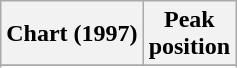<table class="wikitable sortable plainrowheaders" style="text-align:center">
<tr>
<th scope="col">Chart (1997)</th>
<th scope="col">Peak<br>position</th>
</tr>
<tr>
</tr>
<tr>
</tr>
<tr>
</tr>
</table>
